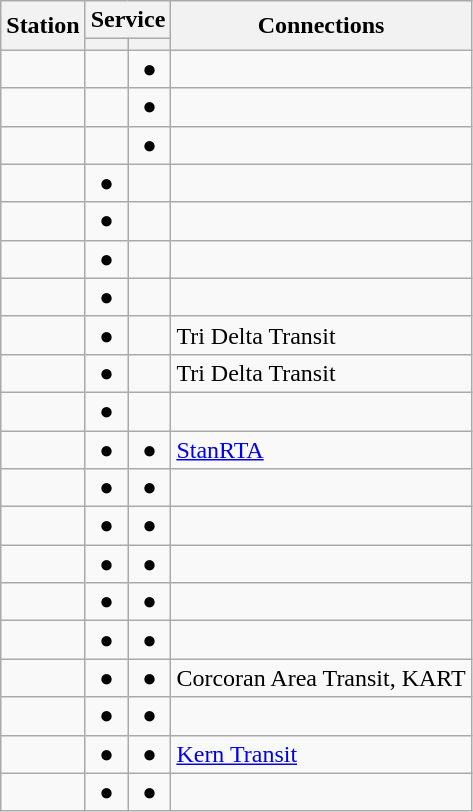<table class="wikitable sticky-header-multi">
<tr>
<th rowspan=2>Station</th>
<th colspan=2>Service</th>
<th rowspan=2>Connections</th>
</tr>
<tr>
<th></th>
<th></th>
</tr>
<tr>
<td></td>
<td></td>
<td style="text-align:center">●</td>
<td></td>
</tr>
<tr>
<td></td>
<td></td>
<td style="text-align:center">●</td>
<td></td>
</tr>
<tr>
<td></td>
<td></td>
<td style="text-align:center">●</td>
<td></td>
</tr>
<tr>
<td></td>
<td style="text-align:center">●</td>
<td></td>
<td></td>
</tr>
<tr>
<td></td>
<td style="text-align:center">●</td>
<td></td>
<td></td>
</tr>
<tr>
<td></td>
<td style="text-align:center">●</td>
<td></td>
<td></td>
</tr>
<tr>
<td></td>
<td style="text-align:center">●</td>
<td></td>
<td></td>
</tr>
<tr>
<td></td>
<td style="text-align:center">●</td>
<td></td>
<td> Tri Delta Transit</td>
</tr>
<tr>
<td><em></em></td>
<td style="text-align:center">●</td>
<td></td>
<td> Tri Delta Transit</td>
</tr>
<tr>
<td></td>
<td style="text-align:center">●</td>
<td></td>
<td></td>
</tr>
<tr>
<td></td>
<td style="text-align:center">●</td>
<td style="text-align:center">●</td>
<td> <a href='#'>StanRTA</a></td>
</tr>
<tr>
<td></td>
<td style="text-align:center">●</td>
<td style="text-align:center">●</td>
<td></td>
</tr>
<tr>
<td></td>
<td style="text-align:center">●</td>
<td style="text-align:center">●</td>
<td></td>
</tr>
<tr>
<td></td>
<td style="text-align:center">●</td>
<td style="text-align:center">●</td>
<td></td>
</tr>
<tr>
<td></td>
<td style="text-align:center">●</td>
<td style="text-align:center">●</td>
<td></td>
</tr>
<tr>
<td></td>
<td style="text-align:center">●</td>
<td style="text-align:center">●</td>
<td></td>
</tr>
<tr>
<td></td>
<td style="text-align:center">●</td>
<td style="text-align:center">●</td>
<td> Corcoran Area Transit, KART</td>
</tr>
<tr>
<td></td>
<td style="text-align:center">●</td>
<td style="text-align:center">●</td>
<td></td>
</tr>
<tr>
<td></td>
<td style="text-align:center">●</td>
<td style="text-align:center">●</td>
<td> <a href='#'>Kern Transit</a></td>
</tr>
<tr>
<td></td>
<td style="text-align:center">●</td>
<td style="text-align:center">●</td>
<td></td>
</tr>
</table>
